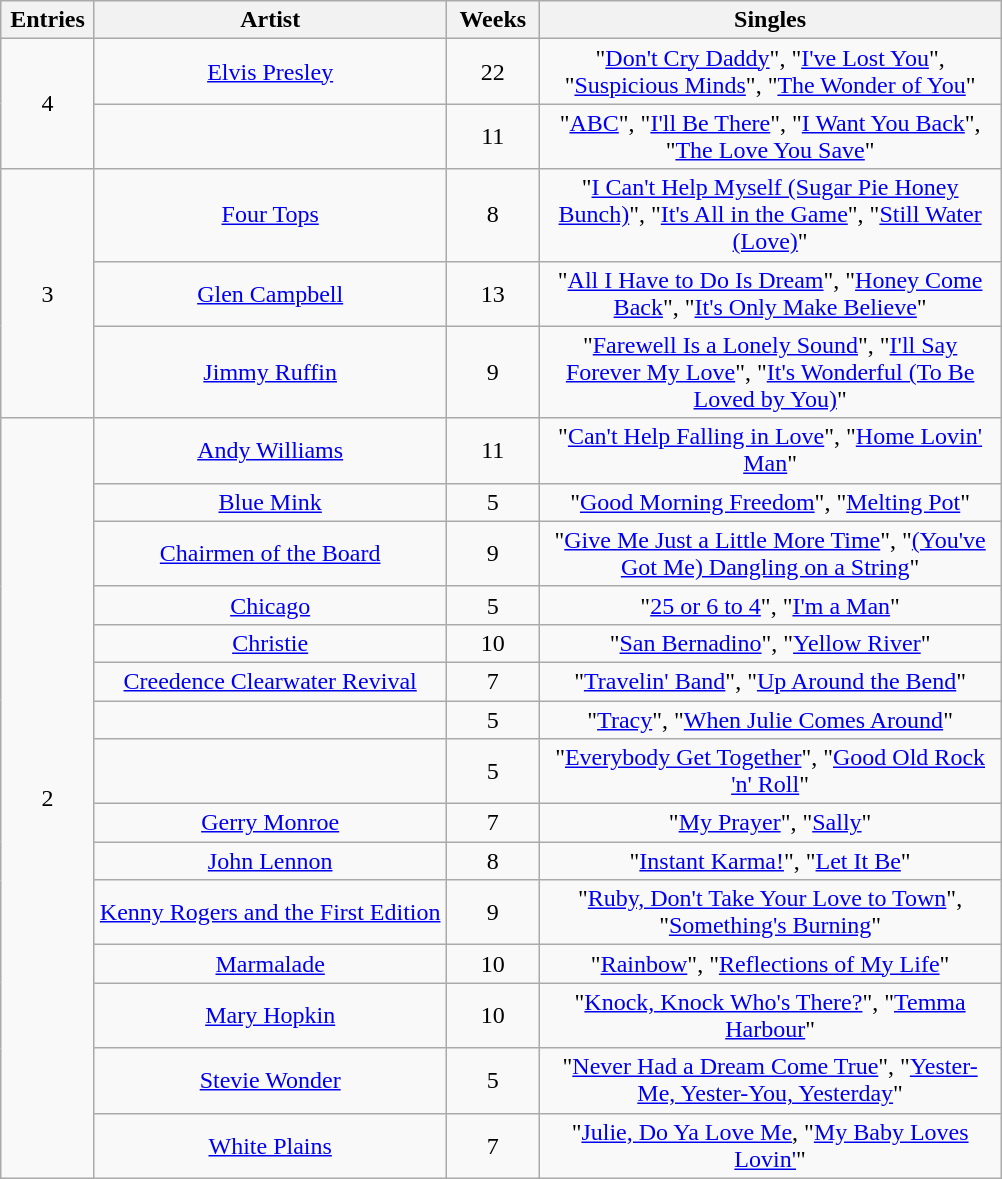<table class="wikitable sortable" style="text-align: center;">
<tr>
<th scope="col" style="width:55px;" data-sort-type="number">Entries</th>
<th scope="col" style="text-align:center;">Artist</th>
<th scope="col" style="width:55px;" data-sort-type="number">Weeks</th>
<th scope="col" style="width:300px;">Singles</th>
</tr>
<tr>
<td rowspan="2" style="text-align:center">4</td>
<td><a href='#'>Elvis Presley</a> </td>
<td>22</td>
<td>"<a href='#'>Don't Cry Daddy</a>", "<a href='#'>I've Lost You</a>", "<a href='#'>Suspicious Minds</a>", "<a href='#'>The Wonder of You</a>"</td>
</tr>
<tr>
<td> </td>
<td>11</td>
<td>"<a href='#'>ABC</a>", "<a href='#'>I'll Be There</a>", "<a href='#'>I Want You Back</a>", "<a href='#'>The Love You Save</a>"</td>
</tr>
<tr>
<td rowspan="3" style="text-align:center">3</td>
<td><a href='#'>Four Tops</a></td>
<td>8</td>
<td>"<a href='#'>I Can't Help Myself (Sugar Pie Honey Bunch)</a>", "<a href='#'>It's All in the Game</a>", "<a href='#'>Still Water (Love)</a>"</td>
</tr>
<tr>
<td><a href='#'>Glen Campbell</a> </td>
<td>13</td>
<td>"<a href='#'>All I Have to Do Is Dream</a>", "<a href='#'>Honey Come Back</a>", "<a href='#'>It's Only Make Believe</a>"</td>
</tr>
<tr>
<td><a href='#'>Jimmy Ruffin</a></td>
<td>9</td>
<td>"<a href='#'>Farewell Is a Lonely Sound</a>", "<a href='#'>I'll Say Forever My Love</a>", "<a href='#'>It's Wonderful (To Be Loved by You)</a>"</td>
</tr>
<tr>
<td rowspan="15" style="text-align:center">2</td>
<td><a href='#'>Andy Williams</a></td>
<td>11</td>
<td>"<a href='#'>Can't Help Falling in Love</a>", "<a href='#'>Home Lovin' Man</a>"</td>
</tr>
<tr>
<td><a href='#'>Blue Mink</a> </td>
<td>5</td>
<td>"<a href='#'>Good Morning Freedom</a>", "<a href='#'>Melting Pot</a>"</td>
</tr>
<tr>
<td><a href='#'>Chairmen of the Board</a></td>
<td>9</td>
<td>"<a href='#'>Give Me Just a Little More Time</a>", "<a href='#'>(You've Got Me) Dangling on a String</a>"</td>
</tr>
<tr>
<td><a href='#'>Chicago</a></td>
<td>5</td>
<td>"<a href='#'>25 or 6 to 4</a>", "<a href='#'>I'm a Man</a>"</td>
</tr>
<tr>
<td><a href='#'>Christie</a></td>
<td>10</td>
<td>"<a href='#'>San Bernadino</a>", "<a href='#'>Yellow River</a>"</td>
</tr>
<tr>
<td><a href='#'>Creedence Clearwater Revival</a></td>
<td>7</td>
<td>"<a href='#'>Travelin' Band</a>", "<a href='#'>Up Around the Bend</a>"</td>
</tr>
<tr>
<td> </td>
<td>5</td>
<td>"<a href='#'>Tracy</a>", "<a href='#'>When Julie Comes Around</a>"</td>
</tr>
<tr>
<td></td>
<td>5</td>
<td>"<a href='#'>Everybody Get Together</a>", "<a href='#'>Good Old Rock 'n' Roll</a>"</td>
</tr>
<tr>
<td><a href='#'>Gerry Monroe</a></td>
<td>7</td>
<td>"<a href='#'>My Prayer</a>", "<a href='#'>Sally</a>"</td>
</tr>
<tr>
<td><a href='#'>John Lennon</a> </td>
<td>8</td>
<td>"<a href='#'>Instant Karma!</a>", "<a href='#'>Let It Be</a>"</td>
</tr>
<tr>
<td><a href='#'>Kenny Rogers and the First Edition</a> </td>
<td>9</td>
<td>"<a href='#'>Ruby, Don't Take Your Love to Town</a>", "<a href='#'>Something's Burning</a>"</td>
</tr>
<tr>
<td><a href='#'>Marmalade</a></td>
<td>10</td>
<td>"<a href='#'>Rainbow</a>", "<a href='#'>Reflections of My Life</a>"</td>
</tr>
<tr>
<td><a href='#'>Mary Hopkin</a></td>
<td>10</td>
<td>"<a href='#'>Knock, Knock Who's There?</a>", "<a href='#'>Temma Harbour</a>"</td>
</tr>
<tr>
<td><a href='#'>Stevie Wonder</a> </td>
<td>5</td>
<td>"<a href='#'>Never Had a Dream Come True</a>", "<a href='#'>Yester-Me, Yester-You, Yesterday</a>"</td>
</tr>
<tr>
<td><a href='#'>White Plains</a></td>
<td>7</td>
<td>"<a href='#'>Julie, Do Ya Love Me</a>, "<a href='#'>My Baby Loves Lovin'</a>"</td>
</tr>
</table>
